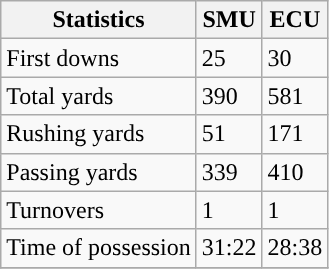<table class="wikitable">
<tr>
<th>Statistics</th>
<th>SMU</th>
<th>ECU</th>
</tr>
<tr>
<td>First downs</td>
<td>25</td>
<td>30</td>
</tr>
<tr>
<td>Total yards</td>
<td>390</td>
<td>581</td>
</tr>
<tr>
<td>Rushing yards</td>
<td>51</td>
<td>171</td>
</tr>
<tr>
<td>Passing yards</td>
<td>339</td>
<td>410</td>
</tr>
<tr>
<td>Turnovers</td>
<td>1</td>
<td>1</td>
</tr>
<tr>
<td>Time of possession</td>
<td>31:22</td>
<td>28:38</td>
</tr>
<tr>
</tr>
</table>
